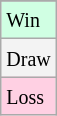<table class="wikitable">
<tr>
</tr>
<tr bgcolor = "#d0ffe3">
<td><small>Win</small></td>
</tr>
<tr bgcolor = "#f3f3f3">
<td><small>Draw</small></td>
</tr>
<tr bgcolor = "#ffd0e3">
<td><small>Loss</small></td>
</tr>
</table>
